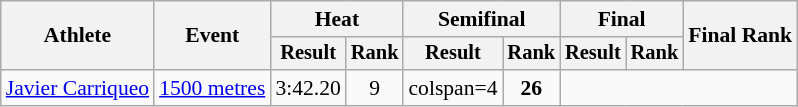<table class="wikitable" style="font-size:90%">
<tr>
<th rowspan="2">Athlete</th>
<th rowspan="2">Event</th>
<th colspan="2">Heat</th>
<th colspan="2">Semifinal</th>
<th colspan="2">Final</th>
<th colspan="2" rowspan="2">Final Rank</th>
</tr>
<tr style="font-size:95%">
<th>Result</th>
<th>Rank</th>
<th>Result</th>
<th>Rank</th>
<th>Result</th>
<th>Rank</th>
</tr>
<tr align=center>
<td align=left><a href='#'>Javier Carriqueo</a></td>
<td align=left><a href='#'>1500 metres</a></td>
<td>3:42.20</td>
<td>9</td>
<td>colspan=4 </td>
<td><strong>26</strong></td>
</tr>
</table>
